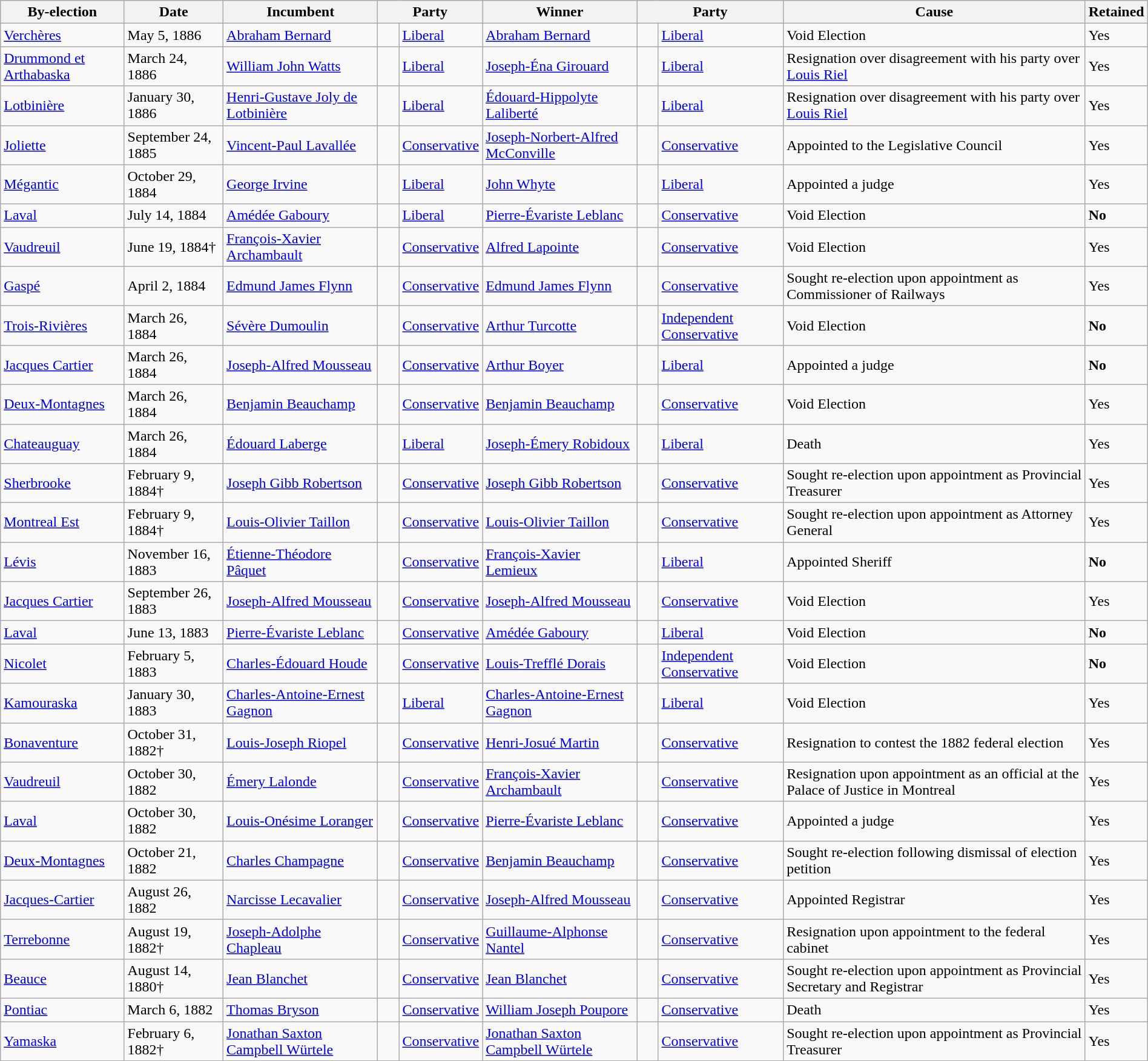<table class=wikitable style="width:100%">
<tr>
<th>By-election</th>
<th>Date</th>
<th>Incumbent</th>
<th colspan=2>Party</th>
<th>Winner</th>
<th colspan=2>Party</th>
<th>Cause</th>
<th>Retained</th>
</tr>
<tr>
<td><a href='#'>Verchères</a></td>
<td>May 5, 1886</td>
<td><a href='#'>Abraham Bernard</a></td>
<td>    </td>
<td><a href='#'>Liberal</a></td>
<td><a href='#'>Abraham Bernard</a></td>
<td>    </td>
<td><a href='#'>Liberal</a></td>
<td>Void Election</td>
<td>Yes</td>
</tr>
<tr>
<td><a href='#'>Drummond et Arthabaska</a></td>
<td>March 24, 1886</td>
<td><a href='#'>William John Watts</a></td>
<td>    </td>
<td><a href='#'>Liberal</a></td>
<td><a href='#'>Joseph-Éna Girouard</a></td>
<td>    </td>
<td><a href='#'>Liberal</a></td>
<td>Resignation over disagreement with his party over <a href='#'>Louis Riel</a></td>
<td>Yes</td>
</tr>
<tr>
<td><a href='#'>Lotbinière</a></td>
<td>January 30, 1886</td>
<td><a href='#'>Henri-Gustave Joly de Lotbinière</a></td>
<td>    </td>
<td><a href='#'>Liberal</a></td>
<td><a href='#'>Édouard-Hippolyte Laliberté</a></td>
<td>    </td>
<td><a href='#'>Liberal</a></td>
<td>Resignation over disagreement with his party over <a href='#'>Louis Riel</a></td>
<td>Yes</td>
</tr>
<tr>
<td><a href='#'>Joliette</a></td>
<td>September 24, 1885</td>
<td><a href='#'>Vincent-Paul Lavallée</a></td>
<td>    </td>
<td><a href='#'>Conservative</a></td>
<td><a href='#'>Joseph-Norbert-Alfred McConville</a></td>
<td>    </td>
<td><a href='#'>Conservative</a></td>
<td>Appointed to the Legislative Council</td>
<td>Yes</td>
</tr>
<tr>
<td><a href='#'>Mégantic</a></td>
<td>October 29, 1884</td>
<td><a href='#'>George Irvine</a></td>
<td>    </td>
<td><a href='#'>Liberal</a></td>
<td><a href='#'>John Whyte</a></td>
<td>    </td>
<td><a href='#'>Liberal</a></td>
<td>Appointed a judge</td>
<td>Yes</td>
</tr>
<tr>
<td><a href='#'>Laval</a></td>
<td>July 14, 1884</td>
<td><a href='#'>Amédée Gaboury</a></td>
<td>    </td>
<td><a href='#'>Liberal</a></td>
<td><a href='#'>Pierre-Évariste Leblanc</a></td>
<td>    </td>
<td><a href='#'>Conservative</a></td>
<td>Void Election</td>
<td><strong>No</strong></td>
</tr>
<tr>
<td><a href='#'>Vaudreuil</a></td>
<td>June 19, 1884†</td>
<td><a href='#'>François-Xavier Archambault</a></td>
<td>    </td>
<td><a href='#'>Conservative</a></td>
<td><a href='#'>Alfred Lapointe</a></td>
<td>    </td>
<td><a href='#'>Conservative</a></td>
<td>Void Election</td>
<td>Yes</td>
</tr>
<tr>
<td><a href='#'>Gaspé</a></td>
<td>April 2, 1884</td>
<td><a href='#'>Edmund James Flynn</a></td>
<td>    </td>
<td><a href='#'>Conservative</a></td>
<td><a href='#'>Edmund James Flynn</a></td>
<td>    </td>
<td><a href='#'>Conservative</a></td>
<td>Sought re-election upon appointment as Commissioner of Railways</td>
<td>Yes</td>
</tr>
<tr>
<td><a href='#'>Trois-Rivières</a></td>
<td>March 26, 1884</td>
<td><a href='#'>Sévère Dumoulin</a></td>
<td>    </td>
<td><a href='#'>Conservative</a></td>
<td><a href='#'>Arthur Turcotte</a></td>
<td>    </td>
<td><a href='#'>Independent Conservative</a></td>
<td>Void Election</td>
<td><strong>No</strong></td>
</tr>
<tr>
<td><a href='#'>Jacques Cartier</a></td>
<td>March 26, 1884</td>
<td><a href='#'>Joseph-Alfred Mousseau</a></td>
<td>    </td>
<td><a href='#'>Conservative</a></td>
<td><a href='#'>Arthur Boyer</a></td>
<td>    </td>
<td><a href='#'>Liberal</a></td>
<td>Appointed a judge</td>
<td><strong>No</strong></td>
</tr>
<tr>
<td><a href='#'>Deux-Montagnes</a></td>
<td>March 26, 1884</td>
<td><a href='#'>Benjamin Beauchamp</a></td>
<td>    </td>
<td><a href='#'>Conservative</a></td>
<td><a href='#'>Benjamin Beauchamp</a></td>
<td>    </td>
<td><a href='#'>Conservative</a></td>
<td>Void Election</td>
<td>Yes</td>
</tr>
<tr>
<td><a href='#'>Chateauguay</a></td>
<td>March 26, 1884</td>
<td><a href='#'>Édouard Laberge</a></td>
<td>    </td>
<td><a href='#'>Liberal</a></td>
<td><a href='#'>Joseph-Émery Robidoux</a></td>
<td>    </td>
<td><a href='#'>Liberal</a></td>
<td>Death</td>
<td>Yes</td>
</tr>
<tr>
<td><a href='#'>Sherbrooke</a></td>
<td>February 9, 1884†</td>
<td><a href='#'>Joseph Gibb Robertson</a></td>
<td>    </td>
<td><a href='#'>Conservative</a></td>
<td><a href='#'>Joseph Gibb Robertson</a></td>
<td>    </td>
<td><a href='#'>Conservative</a></td>
<td>Sought re-election upon appointment as Provincial Treasurer</td>
<td>Yes</td>
</tr>
<tr>
<td><a href='#'>Montreal Est</a></td>
<td>February 9, 1884†</td>
<td><a href='#'>Louis-Olivier Taillon</a></td>
<td>    </td>
<td><a href='#'>Conservative</a></td>
<td><a href='#'>Louis-Olivier Taillon</a></td>
<td>    </td>
<td><a href='#'>Conservative</a></td>
<td>Sought re-election upon appointment as Attorney General</td>
<td>Yes</td>
</tr>
<tr>
<td><a href='#'>Lévis</a></td>
<td>November 16, 1883</td>
<td><a href='#'>Étienne-Théodore Pâquet</a></td>
<td>    </td>
<td><a href='#'>Conservative</a></td>
<td><a href='#'>François-Xavier Lemieux</a></td>
<td>    </td>
<td><a href='#'>Liberal</a></td>
<td>Appointed Sheriff</td>
<td><strong>No</strong></td>
</tr>
<tr>
<td><a href='#'>Jacques Cartier</a></td>
<td>September 26, 1883</td>
<td><a href='#'>Joseph-Alfred Mousseau</a></td>
<td>    </td>
<td><a href='#'>Conservative</a></td>
<td><a href='#'>Joseph-Alfred Mousseau</a></td>
<td>    </td>
<td><a href='#'>Conservative</a></td>
<td>Void Election</td>
<td>Yes</td>
</tr>
<tr>
<td><a href='#'>Laval</a></td>
<td>June 13, 1883</td>
<td><a href='#'>Pierre-Évariste Leblanc</a></td>
<td>    </td>
<td><a href='#'>Conservative</a></td>
<td><a href='#'>Amédée Gaboury</a></td>
<td>    </td>
<td><a href='#'>Liberal</a></td>
<td>Void Election</td>
<td><strong>No</strong></td>
</tr>
<tr>
<td><a href='#'>Nicolet</a></td>
<td>February 5, 1883</td>
<td><a href='#'>Charles-Édouard Houde</a></td>
<td>    </td>
<td><a href='#'>Conservative</a></td>
<td><a href='#'>Louis-Trefflé Dorais</a></td>
<td>    </td>
<td><a href='#'>Independent Conservative</a></td>
<td>Void Election</td>
<td><strong>No</strong></td>
</tr>
<tr>
<td><a href='#'>Kamouraska</a></td>
<td>January 30, 1883</td>
<td><a href='#'>Charles-Antoine-Ernest Gagnon</a></td>
<td>    </td>
<td><a href='#'>Liberal</a></td>
<td><a href='#'>Charles-Antoine-Ernest Gagnon</a></td>
<td>    </td>
<td><a href='#'>Liberal</a></td>
<td>Void Election</td>
<td>Yes</td>
</tr>
<tr>
<td><a href='#'>Bonaventure</a></td>
<td>October 31, 1882†</td>
<td><a href='#'>Louis-Joseph Riopel</a></td>
<td>    </td>
<td><a href='#'>Conservative</a></td>
<td><a href='#'>Henri-Josué Martin</a></td>
<td>    </td>
<td><a href='#'>Conservative</a></td>
<td>Resignation to contest the 1882 federal election</td>
<td>Yes</td>
</tr>
<tr>
<td><a href='#'>Vaudreuil</a></td>
<td>October 30, 1882</td>
<td><a href='#'>Émery Lalonde</a></td>
<td>    </td>
<td><a href='#'>Conservative</a></td>
<td><a href='#'>François-Xavier Archambault</a></td>
<td>    </td>
<td><a href='#'>Conservative</a></td>
<td>Resignation upon appointment as an official at the Palace of Justice in Montreal</td>
<td>Yes</td>
</tr>
<tr>
<td><a href='#'>Laval</a></td>
<td>October 30, 1882</td>
<td><a href='#'>Louis-Onésime Loranger</a></td>
<td>    </td>
<td><a href='#'>Conservative</a></td>
<td><a href='#'>Pierre-Évariste Leblanc</a></td>
<td>    </td>
<td><a href='#'>Conservative</a></td>
<td>Appointed a judge</td>
<td>Yes</td>
</tr>
<tr>
<td><a href='#'>Deux-Montagnes</a></td>
<td>October 21, 1882</td>
<td><a href='#'>Charles Champagne</a></td>
<td>    </td>
<td><a href='#'>Conservative</a></td>
<td><a href='#'>Benjamin Beauchamp</a></td>
<td>    </td>
<td><a href='#'>Conservative</a></td>
<td>Sought re-election following dismissal of election petition</td>
<td>Yes</td>
</tr>
<tr>
<td><a href='#'>Jacques-Cartier</a></td>
<td>August 26, 1882</td>
<td><a href='#'>Narcisse Lecavalier</a></td>
<td>    </td>
<td><a href='#'>Conservative</a></td>
<td><a href='#'>Joseph-Alfred Mousseau</a></td>
<td>    </td>
<td><a href='#'>Conservative</a></td>
<td>Appointed Registrar</td>
<td>Yes</td>
</tr>
<tr>
<td><a href='#'>Terrebonne</a></td>
<td>August 19, 1882†</td>
<td><a href='#'>Joseph-Adolphe Chapleau</a></td>
<td>    </td>
<td><a href='#'>Conservative</a></td>
<td><a href='#'>Guillaume-Alphonse Nantel</a></td>
<td>    </td>
<td><a href='#'>Conservative</a></td>
<td>Resignation upon appointment to the federal cabinet</td>
<td>Yes</td>
</tr>
<tr>
<td><a href='#'>Beauce</a></td>
<td>August 14, 1880†</td>
<td><a href='#'>Jean Blanchet</a></td>
<td>    </td>
<td><a href='#'>Conservative</a></td>
<td><a href='#'>Jean Blanchet</a></td>
<td>    </td>
<td><a href='#'>Conservative</a></td>
<td>Sought re-election upon appointment as Provincial Secretary and Registrar</td>
<td>Yes</td>
</tr>
<tr>
<td><a href='#'>Pontiac</a></td>
<td>March 6, 1882</td>
<td><a href='#'>Thomas Bryson</a></td>
<td>    </td>
<td><a href='#'>Conservative</a></td>
<td><a href='#'>William Joseph Poupore</a></td>
<td>    </td>
<td><a href='#'>Conservative</a></td>
<td>Death</td>
<td>Yes</td>
</tr>
<tr>
<td><a href='#'>Yamaska</a></td>
<td>February 6, 1882†</td>
<td><a href='#'>Jonathan Saxton Campbell Würtele</a></td>
<td>    </td>
<td><a href='#'>Conservative</a></td>
<td><a href='#'>Jonathan Saxton Campbell Würtele</a></td>
<td>    </td>
<td><a href='#'>Conservative</a></td>
<td>Sought re-election upon appointment as Provincial Treasurer</td>
<td>Yes</td>
</tr>
</table>
